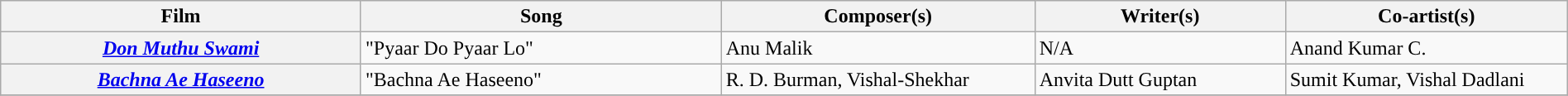<table class="wikitable plainrowheaders" width="100%" textcolor:#000;">
<tr style="background:#b0e0e66;">
<th scope="col" width=23%><strong>Film</strong></th>
<th scope="col" width=23%><strong>Song</strong></th>
<th scope="col" width=20%><strong>Composer(s)</strong></th>
<th scope="col" width=16%><strong>Writer(s)</strong></th>
<th scope="col" width=18%><strong>Co-artist(s)</strong></th>
</tr>
<tr>
<th><em><a href='#'>Don Muthu Swami</a></em></th>
<td>"Pyaar Do Pyaar Lo"</td>
<td>Anu Malik</td>
<td>N/A</td>
<td>Anand Kumar C.</td>
</tr>
<tr>
<th><em><a href='#'>Bachna Ae Haseeno</a></em></th>
<td>"Bachna Ae Haseeno"</td>
<td>R. D. Burman, Vishal-Shekhar</td>
<td>Anvita Dutt Guptan</td>
<td>Sumit Kumar, Vishal Dadlani</td>
</tr>
<tr>
</tr>
</table>
